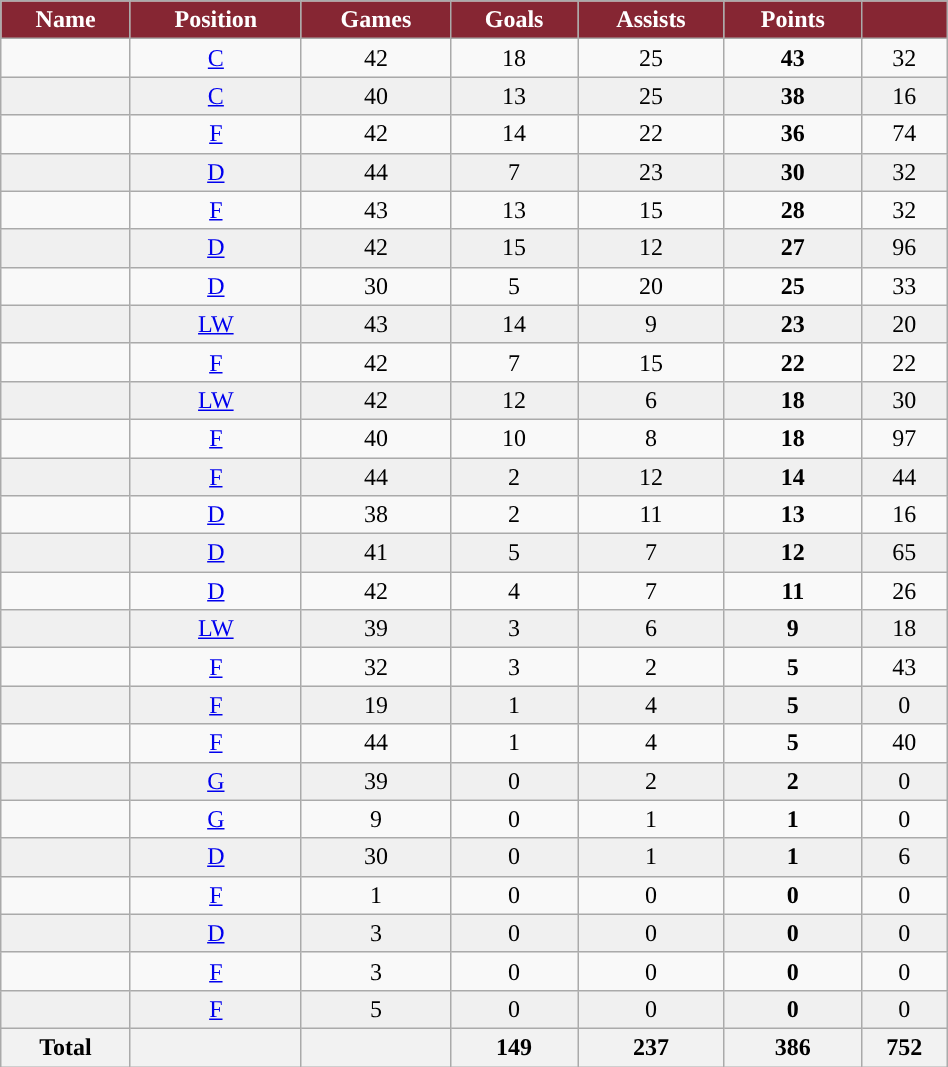<table class="wikitable sortable" width ="50%">
<tr align="center">
<th style="color:white; background:#862633; ">Name</th>
<th style="color:white; background:#862633; ">Position</th>
<th style="color:white; background:#862633; ">Games</th>
<th style="color:white; background:#862633; ">Goals</th>
<th style="color:white; background:#862633; ">Assists</th>
<th style="color:white; background:#862633; ">Points</th>
<th style="color:white; background:#862633; "><a href='#'></a></th>
</tr>
<tr align="center" bgcolor="">
<td></td>
<td><a href='#'>C</a></td>
<td>42</td>
<td>18</td>
<td>25</td>
<td><strong>43</strong></td>
<td>32</td>
</tr>
<tr align="center" bgcolor="f0f0f0">
<td></td>
<td><a href='#'>C</a></td>
<td>40</td>
<td>13</td>
<td>25</td>
<td><strong>38</strong></td>
<td>16</td>
</tr>
<tr align="center" bgcolor="">
<td></td>
<td><a href='#'>F</a></td>
<td>42</td>
<td>14</td>
<td>22</td>
<td><strong>36</strong></td>
<td>74</td>
</tr>
<tr align="center" bgcolor="f0f0f0">
<td></td>
<td><a href='#'>D</a></td>
<td>44</td>
<td>7</td>
<td>23</td>
<td><strong>30</strong></td>
<td>32</td>
</tr>
<tr align="center" bgcolor="">
<td></td>
<td><a href='#'>F</a></td>
<td>43</td>
<td>13</td>
<td>15</td>
<td><strong>28</strong></td>
<td>32</td>
</tr>
<tr align="center" bgcolor="f0f0f0">
<td></td>
<td><a href='#'>D</a></td>
<td>42</td>
<td>15</td>
<td>12</td>
<td><strong>27</strong></td>
<td>96</td>
</tr>
<tr align="center" bgcolor="">
<td></td>
<td><a href='#'>D</a></td>
<td>30</td>
<td>5</td>
<td>20</td>
<td><strong>25</strong></td>
<td>33</td>
</tr>
<tr align="center" bgcolor="f0f0f0">
<td></td>
<td><a href='#'>LW</a></td>
<td>43</td>
<td>14</td>
<td>9</td>
<td><strong>23</strong></td>
<td>20</td>
</tr>
<tr align="center" bgcolor="">
<td></td>
<td><a href='#'>F</a></td>
<td>42</td>
<td>7</td>
<td>15</td>
<td><strong>22</strong></td>
<td>22</td>
</tr>
<tr align="center" bgcolor="f0f0f0">
<td></td>
<td><a href='#'>LW</a></td>
<td>42</td>
<td>12</td>
<td>6</td>
<td><strong>18</strong></td>
<td>30</td>
</tr>
<tr align="center" bgcolor="">
<td></td>
<td><a href='#'>F</a></td>
<td>40</td>
<td>10</td>
<td>8</td>
<td><strong>18</strong></td>
<td>97</td>
</tr>
<tr align="center" bgcolor="f0f0f0">
<td></td>
<td><a href='#'>F</a></td>
<td>44</td>
<td>2</td>
<td>12</td>
<td><strong>14</strong></td>
<td>44</td>
</tr>
<tr align="center" bgcolor="">
<td></td>
<td><a href='#'>D</a></td>
<td>38</td>
<td>2</td>
<td>11</td>
<td><strong>13</strong></td>
<td>16</td>
</tr>
<tr align="center" bgcolor="f0f0f0">
<td></td>
<td><a href='#'>D</a></td>
<td>41</td>
<td>5</td>
<td>7</td>
<td><strong>12</strong></td>
<td>65</td>
</tr>
<tr align="center" bgcolor="">
<td></td>
<td><a href='#'>D</a></td>
<td>42</td>
<td>4</td>
<td>7</td>
<td><strong>11</strong></td>
<td>26</td>
</tr>
<tr align="center" bgcolor="f0f0f0">
<td></td>
<td><a href='#'>LW</a></td>
<td>39</td>
<td>3</td>
<td>6</td>
<td><strong>9</strong></td>
<td>18</td>
</tr>
<tr align="center" bgcolor="">
<td></td>
<td><a href='#'>F</a></td>
<td>32</td>
<td>3</td>
<td>2</td>
<td><strong>5</strong></td>
<td>43</td>
</tr>
<tr align="center" bgcolor="f0f0f0">
<td></td>
<td><a href='#'>F</a></td>
<td>19</td>
<td>1</td>
<td>4</td>
<td><strong>5</strong></td>
<td>0</td>
</tr>
<tr align="center" bgcolor="">
<td></td>
<td><a href='#'>F</a></td>
<td>44</td>
<td>1</td>
<td>4</td>
<td><strong>5</strong></td>
<td>40</td>
</tr>
<tr align="center" bgcolor="f0f0f0">
<td></td>
<td><a href='#'>G</a></td>
<td>39</td>
<td>0</td>
<td>2</td>
<td><strong>2</strong></td>
<td>0</td>
</tr>
<tr align="center" bgcolor="">
<td></td>
<td><a href='#'>G</a></td>
<td>9</td>
<td>0</td>
<td>1</td>
<td><strong>1</strong></td>
<td>0</td>
</tr>
<tr align="center" bgcolor="f0f0f0">
<td></td>
<td><a href='#'>D</a></td>
<td>30</td>
<td>0</td>
<td>1</td>
<td><strong>1</strong></td>
<td>6</td>
</tr>
<tr align="center" bgcolor="">
<td></td>
<td><a href='#'>F</a></td>
<td>1</td>
<td>0</td>
<td>0</td>
<td><strong>0</strong></td>
<td>0</td>
</tr>
<tr align="center" bgcolor="f0f0f0">
<td></td>
<td><a href='#'>D</a></td>
<td>3</td>
<td>0</td>
<td>0</td>
<td><strong>0</strong></td>
<td>0</td>
</tr>
<tr align="center" bgcolor="">
<td></td>
<td><a href='#'>F</a></td>
<td>3</td>
<td>0</td>
<td>0</td>
<td><strong>0</strong></td>
<td>0</td>
</tr>
<tr align="center" bgcolor="f0f0f0">
<td></td>
<td><a href='#'>F</a></td>
<td>5</td>
<td>0</td>
<td>0</td>
<td><strong>0</strong></td>
<td>0</td>
</tr>
<tr>
<th>Total</th>
<th></th>
<th></th>
<th>149</th>
<th>237</th>
<th>386</th>
<th>752</th>
</tr>
</table>
